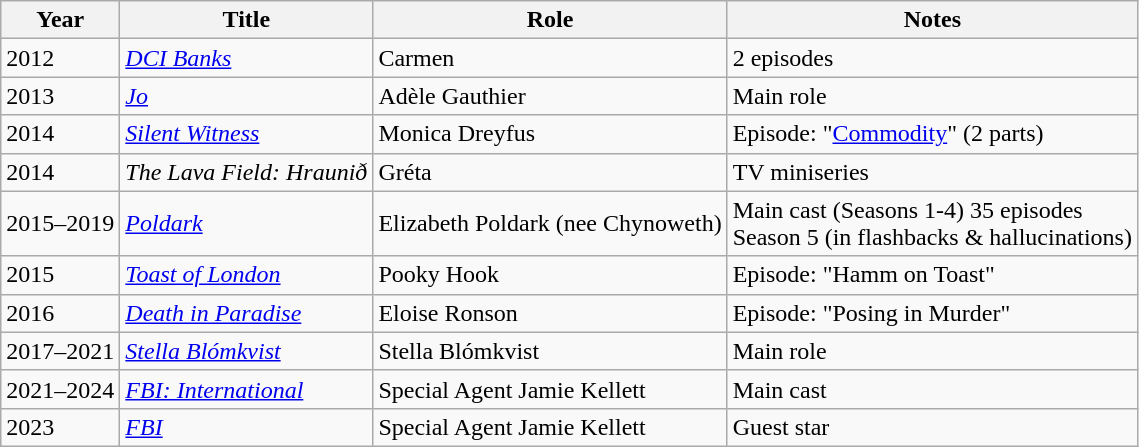<table class="wikitable sortable">
<tr>
<th>Year</th>
<th>Title</th>
<th>Role</th>
<th scope="col" class="unsortable">Notes</th>
</tr>
<tr>
<td>2012</td>
<td><em><a href='#'>DCI Banks</a></em></td>
<td>Carmen</td>
<td>2 episodes</td>
</tr>
<tr>
<td>2013</td>
<td><em><a href='#'>Jo</a></em></td>
<td>Adèle Gauthier</td>
<td>Main role</td>
</tr>
<tr>
<td>2014</td>
<td><em><a href='#'>Silent Witness</a></em></td>
<td>Monica Dreyfus</td>
<td>Episode: "<a href='#'>Commodity</a>" (2 parts)</td>
</tr>
<tr>
<td>2014</td>
<td><em>The Lava Field: Hraunið</em></td>
<td>Gréta</td>
<td>TV miniseries</td>
</tr>
<tr>
<td>2015–2019</td>
<td><em><a href='#'>Poldark</a></em></td>
<td>Elizabeth Poldark (nee Chynoweth)</td>
<td>Main cast (Seasons 1-4) 35 episodes<br>Season 5 (in flashbacks & hallucinations)</td>
</tr>
<tr>
<td>2015</td>
<td><em><a href='#'>Toast of London</a></em></td>
<td>Pooky Hook</td>
<td>Episode: "Hamm on Toast"</td>
</tr>
<tr>
<td>2016</td>
<td><em><a href='#'>Death in Paradise</a></em></td>
<td>Eloise Ronson</td>
<td>Episode: "Posing in Murder"</td>
</tr>
<tr>
<td>2017–2021</td>
<td><em><a href='#'>Stella Blómkvist</a></em></td>
<td>Stella Blómkvist</td>
<td>Main role</td>
</tr>
<tr>
<td>2021–2024</td>
<td><em><a href='#'>FBI: International</a></em></td>
<td>Special Agent Jamie Kellett</td>
<td>Main cast</td>
</tr>
<tr>
<td>2023</td>
<td><em><a href='#'>FBI</a></em></td>
<td>Special Agent Jamie Kellett</td>
<td>Guest star</td>
</tr>
</table>
